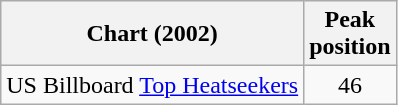<table class="wikitable" border="1">
<tr>
<th>Chart (2002)</th>
<th>Peak<br>position</th>
</tr>
<tr>
<td>US Billboard <a href='#'>Top Heatseekers</a></td>
<td align="center">46</td>
</tr>
</table>
